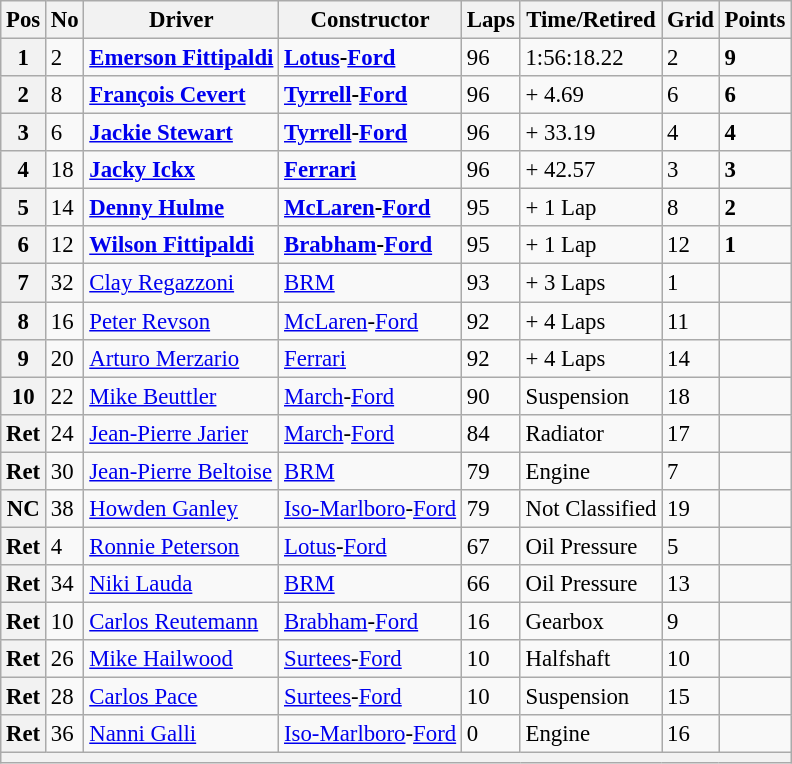<table class="wikitable" style="font-size: 95%;">
<tr>
<th>Pos</th>
<th>No</th>
<th>Driver</th>
<th>Constructor</th>
<th>Laps</th>
<th>Time/Retired</th>
<th>Grid</th>
<th>Points</th>
</tr>
<tr>
<th>1</th>
<td>2</td>
<td> <strong><a href='#'>Emerson Fittipaldi</a></strong></td>
<td><strong><a href='#'>Lotus</a>-<a href='#'>Ford</a></strong></td>
<td>96</td>
<td>1:56:18.22</td>
<td>2</td>
<td><strong>9</strong></td>
</tr>
<tr>
<th>2</th>
<td>8</td>
<td> <strong><a href='#'>François Cevert</a></strong></td>
<td><strong><a href='#'>Tyrrell</a>-<a href='#'>Ford</a></strong></td>
<td>96</td>
<td>+ 4.69</td>
<td>6</td>
<td><strong>6</strong></td>
</tr>
<tr>
<th>3</th>
<td>6</td>
<td> <strong><a href='#'>Jackie Stewart</a></strong></td>
<td><strong><a href='#'>Tyrrell</a>-<a href='#'>Ford</a></strong></td>
<td>96</td>
<td>+ 33.19</td>
<td>4</td>
<td><strong>4</strong></td>
</tr>
<tr>
<th>4</th>
<td>18</td>
<td> <strong><a href='#'>Jacky Ickx</a></strong></td>
<td><strong><a href='#'>Ferrari</a></strong></td>
<td>96</td>
<td>+ 42.57</td>
<td>3</td>
<td><strong>3</strong></td>
</tr>
<tr>
<th>5</th>
<td>14</td>
<td> <strong><a href='#'>Denny Hulme</a></strong></td>
<td><strong><a href='#'>McLaren</a>-<a href='#'>Ford</a></strong></td>
<td>95</td>
<td>+ 1 Lap</td>
<td>8</td>
<td><strong>2</strong></td>
</tr>
<tr>
<th>6</th>
<td>12</td>
<td> <strong><a href='#'>Wilson Fittipaldi</a></strong></td>
<td><strong><a href='#'>Brabham</a>-<a href='#'>Ford</a></strong></td>
<td>95</td>
<td>+ 1 Lap</td>
<td>12</td>
<td><strong>1</strong></td>
</tr>
<tr>
<th>7</th>
<td>32</td>
<td> <a href='#'>Clay Regazzoni</a></td>
<td><a href='#'>BRM</a></td>
<td>93</td>
<td>+ 3 Laps</td>
<td>1</td>
<td> </td>
</tr>
<tr>
<th>8</th>
<td>16</td>
<td> <a href='#'>Peter Revson</a></td>
<td><a href='#'>McLaren</a>-<a href='#'>Ford</a></td>
<td>92</td>
<td>+ 4 Laps</td>
<td>11</td>
<td> </td>
</tr>
<tr>
<th>9</th>
<td>20</td>
<td> <a href='#'>Arturo Merzario</a></td>
<td><a href='#'>Ferrari</a></td>
<td>92</td>
<td>+ 4 Laps</td>
<td>14</td>
<td> </td>
</tr>
<tr>
<th>10</th>
<td>22</td>
<td> <a href='#'>Mike Beuttler</a></td>
<td><a href='#'>March</a>-<a href='#'>Ford</a></td>
<td>90</td>
<td>Suspension</td>
<td>18</td>
<td> </td>
</tr>
<tr>
<th>Ret</th>
<td>24</td>
<td> <a href='#'>Jean-Pierre Jarier</a></td>
<td><a href='#'>March</a>-<a href='#'>Ford</a></td>
<td>84</td>
<td>Radiator</td>
<td>17</td>
<td> </td>
</tr>
<tr>
<th>Ret</th>
<td>30</td>
<td> <a href='#'>Jean-Pierre Beltoise</a></td>
<td><a href='#'>BRM</a></td>
<td>79</td>
<td>Engine</td>
<td>7</td>
<td> </td>
</tr>
<tr>
<th>NC</th>
<td>38</td>
<td> <a href='#'>Howden Ganley</a></td>
<td><a href='#'>Iso-Marlboro</a>-<a href='#'>Ford</a></td>
<td>79</td>
<td>Not Classified</td>
<td>19</td>
<td> </td>
</tr>
<tr>
<th>Ret</th>
<td>4</td>
<td> <a href='#'>Ronnie Peterson</a></td>
<td><a href='#'>Lotus</a>-<a href='#'>Ford</a></td>
<td>67</td>
<td>Oil Pressure</td>
<td>5</td>
<td> </td>
</tr>
<tr>
<th>Ret</th>
<td>34</td>
<td> <a href='#'>Niki Lauda</a></td>
<td><a href='#'>BRM</a></td>
<td>66</td>
<td>Oil Pressure</td>
<td>13</td>
<td> </td>
</tr>
<tr>
<th>Ret</th>
<td>10</td>
<td> <a href='#'>Carlos Reutemann</a></td>
<td><a href='#'>Brabham</a>-<a href='#'>Ford</a></td>
<td>16</td>
<td>Gearbox</td>
<td>9</td>
<td> </td>
</tr>
<tr>
<th>Ret</th>
<td>26</td>
<td> <a href='#'>Mike Hailwood</a></td>
<td><a href='#'>Surtees</a>-<a href='#'>Ford</a></td>
<td>10</td>
<td>Halfshaft</td>
<td>10</td>
<td> </td>
</tr>
<tr>
<th>Ret</th>
<td>28</td>
<td> <a href='#'>Carlos Pace</a></td>
<td><a href='#'>Surtees</a>-<a href='#'>Ford</a></td>
<td>10</td>
<td>Suspension</td>
<td>15</td>
<td> </td>
</tr>
<tr>
<th>Ret</th>
<td>36</td>
<td> <a href='#'>Nanni Galli</a></td>
<td><a href='#'>Iso-Marlboro</a>-<a href='#'>Ford</a></td>
<td>0</td>
<td>Engine</td>
<td>16</td>
<td> </td>
</tr>
<tr>
<th colspan="8"></th>
</tr>
</table>
